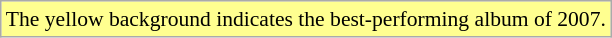<table class="wikitable" style="font-size:90%;">
<tr>
<td style="background-color:#FFFF90">The yellow background indicates the best-performing album of 2007.</td>
</tr>
</table>
